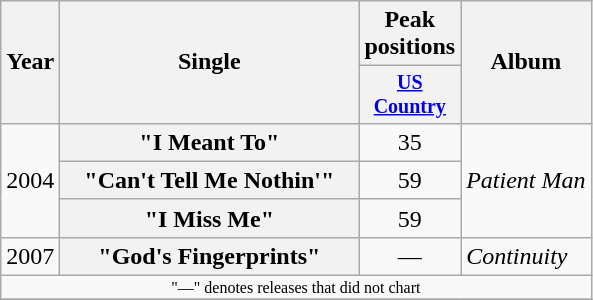<table class="wikitable plainrowheaders" style="text-align:center;">
<tr>
<th rowspan="2">Year</th>
<th rowspan="2" style="width:12em;">Single</th>
<th colspan="1">Peak positions</th>
<th rowspan="2">Album</th>
</tr>
<tr style="font-size:smaller;">
<th width="60"><a href='#'>US Country</a><br></th>
</tr>
<tr>
<td rowspan="3">2004</td>
<th scope="row">"I Meant To"</th>
<td>35</td>
<td align="left" rowspan="3"><em>Patient Man</em></td>
</tr>
<tr>
<th scope="row">"Can't Tell Me Nothin'"</th>
<td>59</td>
</tr>
<tr>
<th scope="row">"I Miss Me"</th>
<td>59</td>
</tr>
<tr>
<td>2007</td>
<th scope="row">"God's Fingerprints"</th>
<td>—</td>
<td align="left"><em>Continuity</em></td>
</tr>
<tr>
<td colspan="4" style="font-size:8pt">"—" denotes releases that did not chart</td>
</tr>
<tr>
</tr>
</table>
